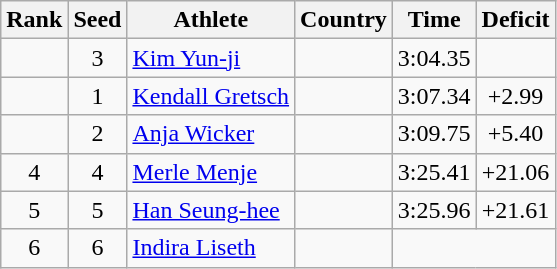<table class="wikitable sortable" style="text-align:center">
<tr>
<th>Rank</th>
<th>Seed</th>
<th>Athlete</th>
<th>Country</th>
<th>Time</th>
<th>Deficit</th>
</tr>
<tr>
<td></td>
<td>3</td>
<td align=left><a href='#'>Kim Yun-ji</a></td>
<td align=left></td>
<td>3:04.35</td>
<td></td>
</tr>
<tr>
<td></td>
<td>1</td>
<td align=left><a href='#'>Kendall Gretsch</a></td>
<td align=left></td>
<td>3:07.34</td>
<td>+2.99</td>
</tr>
<tr>
<td></td>
<td>2</td>
<td align=left><a href='#'>Anja Wicker</a></td>
<td align=left></td>
<td>3:09.75</td>
<td>+5.40</td>
</tr>
<tr>
<td>4</td>
<td>4</td>
<td align=left><a href='#'>Merle Menje</a></td>
<td align=left></td>
<td>3:25.41</td>
<td>+21.06</td>
</tr>
<tr>
<td>5</td>
<td>5</td>
<td align=left><a href='#'>Han Seung-hee</a></td>
<td align=left></td>
<td>3:25.96</td>
<td>+21.61</td>
</tr>
<tr>
<td>6</td>
<td>6</td>
<td align=left><a href='#'>Indira Liseth</a></td>
<td align=left></td>
<td colspan=2></td>
</tr>
</table>
